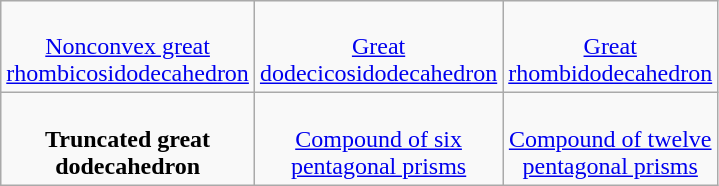<table class="wikitable" width="400" style="vertical-align:top;text-align:center">
<tr>
<td><br><a href='#'>Nonconvex great rhombicosidodecahedron</a></td>
<td><br><a href='#'>Great dodecicosidodecahedron</a></td>
<td><br><a href='#'>Great rhombidodecahedron</a></td>
</tr>
<tr>
<td><br><strong>Truncated great dodecahedron</strong></td>
<td><br><a href='#'>Compound of six pentagonal prisms</a></td>
<td><br><a href='#'>Compound of twelve pentagonal prisms</a></td>
</tr>
</table>
